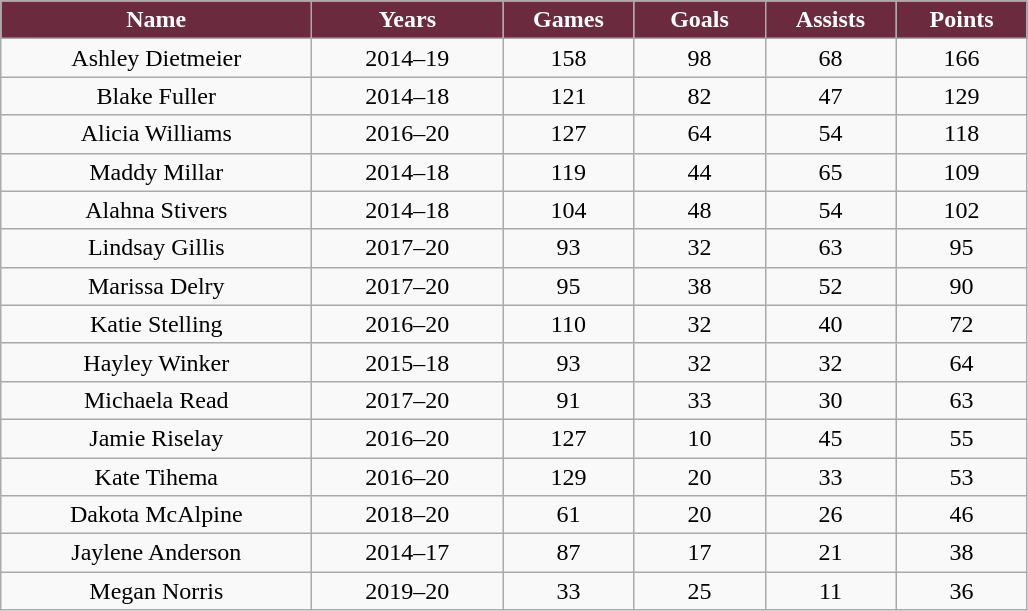<table class="wikitable">
<tr align="center"  style=" background:#6B2A3E; color:#ffffff;">
<td ! scope="col" width="200px"><strong>Name</strong></td>
<td ! scope="col" width="120px"><strong>Years</strong></td>
<td ! scope="col" width="80px"><strong>Games</strong></td>
<td ! scope="col" width="80px"><strong>Goals</strong></td>
<td ! scope="col" width="80px"><strong>Assists</strong></td>
<td ! scope="col" width="80px"><strong>Points</strong></td>
</tr>
<tr align="center" bgcolor="">
<td>Ashley Dietmeier</td>
<td>2014–19</td>
<td>158</td>
<td>98</td>
<td>68</td>
<td>166</td>
</tr>
<tr align="center" bgcolor="">
<td>Blake Fuller</td>
<td>2014–18</td>
<td>121</td>
<td>82</td>
<td>47</td>
<td>129</td>
</tr>
<tr align="center" bgcolor="">
<td>Alicia Williams</td>
<td>2016–20</td>
<td>127</td>
<td>64</td>
<td>54</td>
<td>118</td>
</tr>
<tr align="center" bgcolor="">
<td>Maddy Millar</td>
<td>2014–18</td>
<td>119</td>
<td>44</td>
<td>65</td>
<td>109</td>
</tr>
<tr align="center" bgcolor="">
<td>Alahna Stivers</td>
<td>2014–18</td>
<td>104</td>
<td>48</td>
<td>54</td>
<td>102</td>
</tr>
<tr align="center" bgcolor="">
<td>Lindsay Gillis</td>
<td>2017–20</td>
<td>93</td>
<td>32</td>
<td>63</td>
<td>95</td>
</tr>
<tr align="center" bgcolor="">
<td>Marissa Delry</td>
<td>2017–20</td>
<td>95</td>
<td>38</td>
<td>52</td>
<td>90</td>
</tr>
<tr align="center" bgcolor="">
<td>Katie Stelling</td>
<td>2016–20</td>
<td>110</td>
<td>32</td>
<td>40</td>
<td>72</td>
</tr>
<tr align="center" bgcolor="">
<td>Hayley Winker</td>
<td>2015–18</td>
<td>93</td>
<td>32</td>
<td>32</td>
<td>64</td>
</tr>
<tr align="center" bgcolor="">
<td>Michaela Read</td>
<td>2017–20</td>
<td>91</td>
<td>33</td>
<td>30</td>
<td>63</td>
</tr>
<tr align="center" bgcolor="">
<td>Jamie Riselay</td>
<td>2016–20</td>
<td>127</td>
<td>10</td>
<td>45</td>
<td>55</td>
</tr>
<tr align="center" bgcolor="">
<td>Kate Tihema</td>
<td>2016–20</td>
<td>129</td>
<td>20</td>
<td>33</td>
<td>53</td>
</tr>
<tr align="center" bgcolor="">
<td>Dakota McAlpine</td>
<td>2018–20</td>
<td>61</td>
<td>20</td>
<td>26</td>
<td>46</td>
</tr>
<tr align="center" bgcolor="">
<td>Jaylene Anderson</td>
<td>2014–17</td>
<td>87</td>
<td>17</td>
<td>21</td>
<td>38</td>
</tr>
<tr align="center" bgcolor="">
<td>Megan Norris</td>
<td>2019–20</td>
<td>33</td>
<td>25</td>
<td>11</td>
<td>36</td>
</tr>
</table>
